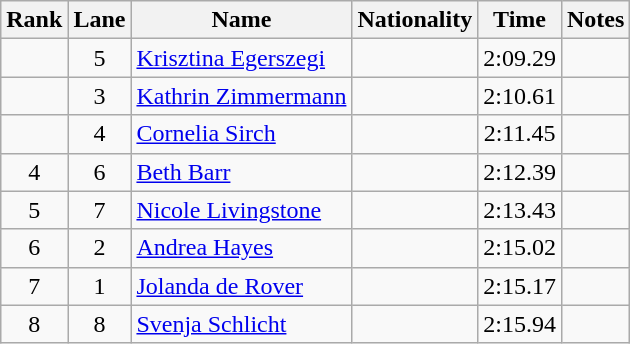<table class="wikitable sortable" style="text-align:center">
<tr>
<th>Rank</th>
<th>Lane</th>
<th>Name</th>
<th>Nationality</th>
<th>Time</th>
<th>Notes</th>
</tr>
<tr>
<td></td>
<td>5</td>
<td align=left><a href='#'>Krisztina Egerszegi</a></td>
<td align=left></td>
<td>2:09.29</td>
<td></td>
</tr>
<tr>
<td></td>
<td>3</td>
<td align=left><a href='#'>Kathrin Zimmermann</a></td>
<td align=left></td>
<td>2:10.61</td>
<td></td>
</tr>
<tr>
<td></td>
<td>4</td>
<td align=left><a href='#'>Cornelia Sirch</a></td>
<td align=left></td>
<td>2:11.45</td>
<td></td>
</tr>
<tr>
<td>4</td>
<td>6</td>
<td align=left><a href='#'>Beth Barr</a></td>
<td align=left></td>
<td>2:12.39</td>
<td></td>
</tr>
<tr>
<td>5</td>
<td>7</td>
<td align=left><a href='#'>Nicole Livingstone</a></td>
<td align=left></td>
<td>2:13.43</td>
<td></td>
</tr>
<tr>
<td>6</td>
<td>2</td>
<td align=left><a href='#'>Andrea Hayes</a></td>
<td align=left></td>
<td>2:15.02</td>
<td></td>
</tr>
<tr>
<td>7</td>
<td>1</td>
<td align=left><a href='#'>Jolanda de Rover</a></td>
<td align=left></td>
<td>2:15.17</td>
<td></td>
</tr>
<tr>
<td>8</td>
<td>8</td>
<td align=left><a href='#'>Svenja Schlicht</a></td>
<td align=left></td>
<td>2:15.94</td>
<td></td>
</tr>
</table>
